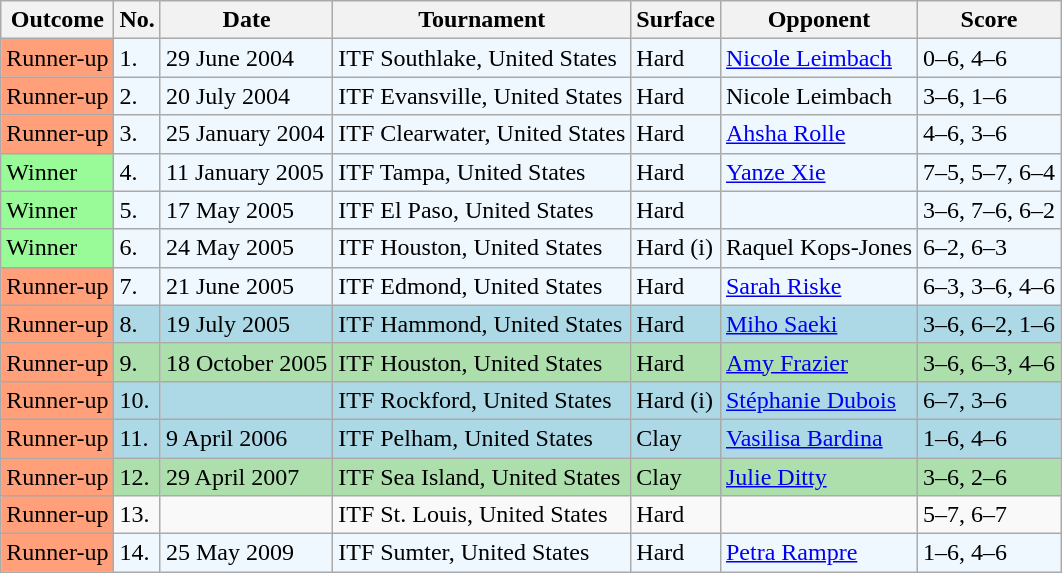<table class="sortable wikitable">
<tr>
<th>Outcome</th>
<th>No.</th>
<th>Date</th>
<th>Tournament</th>
<th>Surface</th>
<th>Opponent</th>
<th>Score</th>
</tr>
<tr style="background:#f0f8ff;">
<td bgcolor="FFA07A">Runner-up</td>
<td>1.</td>
<td>29 June 2004</td>
<td>ITF Southlake, United States</td>
<td>Hard</td>
<td> <a href='#'>Nicole Leimbach</a></td>
<td>0–6, 4–6</td>
</tr>
<tr style="background:#f0f8ff;">
<td bgcolor="FFA07A">Runner-up</td>
<td>2.</td>
<td>20 July 2004</td>
<td>ITF Evansville, United States</td>
<td>Hard</td>
<td> Nicole Leimbach</td>
<td>3–6, 1–6</td>
</tr>
<tr style="background:#f0f8ff;">
<td bgcolor="FFA07A">Runner-up</td>
<td>3.</td>
<td>25 January 2004</td>
<td>ITF Clearwater, United States</td>
<td>Hard</td>
<td> <a href='#'>Ahsha Rolle</a></td>
<td>4–6, 3–6</td>
</tr>
<tr style="background:#f0f8ff;">
<td bgcolor="98FB98">Winner</td>
<td>4.</td>
<td>11 January 2005</td>
<td>ITF Tampa, United States</td>
<td>Hard</td>
<td> <a href='#'>Yanze Xie</a></td>
<td>7–5, 5–7, 6–4</td>
</tr>
<tr style="background:#f0f8ff;">
<td bgcolor="98FB98">Winner</td>
<td>5.</td>
<td>17 May 2005</td>
<td>ITF El Paso, United States</td>
<td>Hard</td>
<td></td>
<td>3–6, 7–6, 6–2</td>
</tr>
<tr style="background:#f0f8ff;">
<td bgcolor="98FB98">Winner</td>
<td>6.</td>
<td>24 May 2005</td>
<td>ITF Houston, United States</td>
<td>Hard (i)</td>
<td> Raquel Kops-Jones</td>
<td>6–2, 6–3</td>
</tr>
<tr style="background:#f0f8ff;">
<td bgcolor="FFA07A">Runner-up</td>
<td>7.</td>
<td>21 June 2005</td>
<td>ITF Edmond, United States</td>
<td>Hard</td>
<td> <a href='#'>Sarah Riske</a></td>
<td>6–3, 3–6, 4–6</td>
</tr>
<tr style="background:lightblue;">
<td bgcolor="FFA07A">Runner-up</td>
<td>8.</td>
<td>19 July 2005</td>
<td>ITF Hammond, United States</td>
<td>Hard</td>
<td> <a href='#'>Miho Saeki</a></td>
<td>3–6, 6–2, 1–6</td>
</tr>
<tr style="background:#addfad;">
<td bgcolor="FFA07A">Runner-up</td>
<td>9.</td>
<td>18 October 2005</td>
<td>ITF Houston, United States</td>
<td>Hard</td>
<td> <a href='#'>Amy Frazier</a></td>
<td>3–6, 6–3, 4–6</td>
</tr>
<tr style="background:lightblue;">
<td bgcolor="FFA07A">Runner-up</td>
<td>10.</td>
<td></td>
<td>ITF Rockford, United States</td>
<td>Hard (i)</td>
<td> <a href='#'>Stéphanie Dubois</a></td>
<td>6–7, 3–6</td>
</tr>
<tr style="background:lightblue;">
<td bgcolor="FFA07A">Runner-up</td>
<td>11.</td>
<td>9 April 2006</td>
<td>ITF Pelham, United States</td>
<td>Clay</td>
<td> <a href='#'>Vasilisa Bardina</a></td>
<td>1–6, 4–6</td>
</tr>
<tr style="background:#addfad;">
<td bgcolor="FFA07A">Runner-up</td>
<td>12.</td>
<td>29 April 2007</td>
<td>ITF Sea Island, United States</td>
<td>Clay</td>
<td> <a href='#'>Julie Ditty</a></td>
<td>3–6, 2–6</td>
</tr>
<tr>
<td bgcolor="FFA07A">Runner-up</td>
<td>13.</td>
<td></td>
<td>ITF St. Louis, United States</td>
<td>Hard</td>
<td></td>
<td>5–7, 6–7</td>
</tr>
<tr style="background:#f0f8ff;">
<td bgcolor="FFA07A">Runner-up</td>
<td>14.</td>
<td>25 May 2009</td>
<td>ITF Sumter, United States</td>
<td>Hard</td>
<td> <a href='#'>Petra Rampre</a></td>
<td>1–6, 4–6</td>
</tr>
</table>
